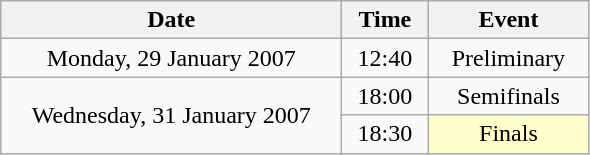<table class = "wikitable" style="text-align:center;">
<tr>
<th width=220>Date</th>
<th width=50>Time</th>
<th width=100>Event</th>
</tr>
<tr>
<td>Monday, 29 January 2007</td>
<td>12:40</td>
<td>Preliminary</td>
</tr>
<tr>
<td rowspan=2>Wednesday, 31 January 2007</td>
<td>18:00</td>
<td>Semifinals</td>
</tr>
<tr>
<td>18:30</td>
<td bgcolor=ffffcc>Finals</td>
</tr>
</table>
